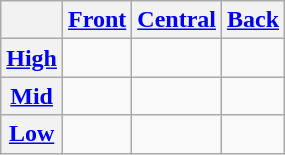<table class="wikitable" style="text-align: center">
<tr>
<th></th>
<th><a href='#'>Front</a></th>
<th><a href='#'>Central</a></th>
<th><a href='#'>Back</a></th>
</tr>
<tr>
<th><a href='#'>High</a></th>
<td></td>
<td></td>
<td></td>
</tr>
<tr>
<th><a href='#'>Mid</a></th>
<td></td>
<td></td>
<td></td>
</tr>
<tr>
<th><a href='#'>Low</a></th>
<td></td>
<td></td>
<td></td>
</tr>
</table>
